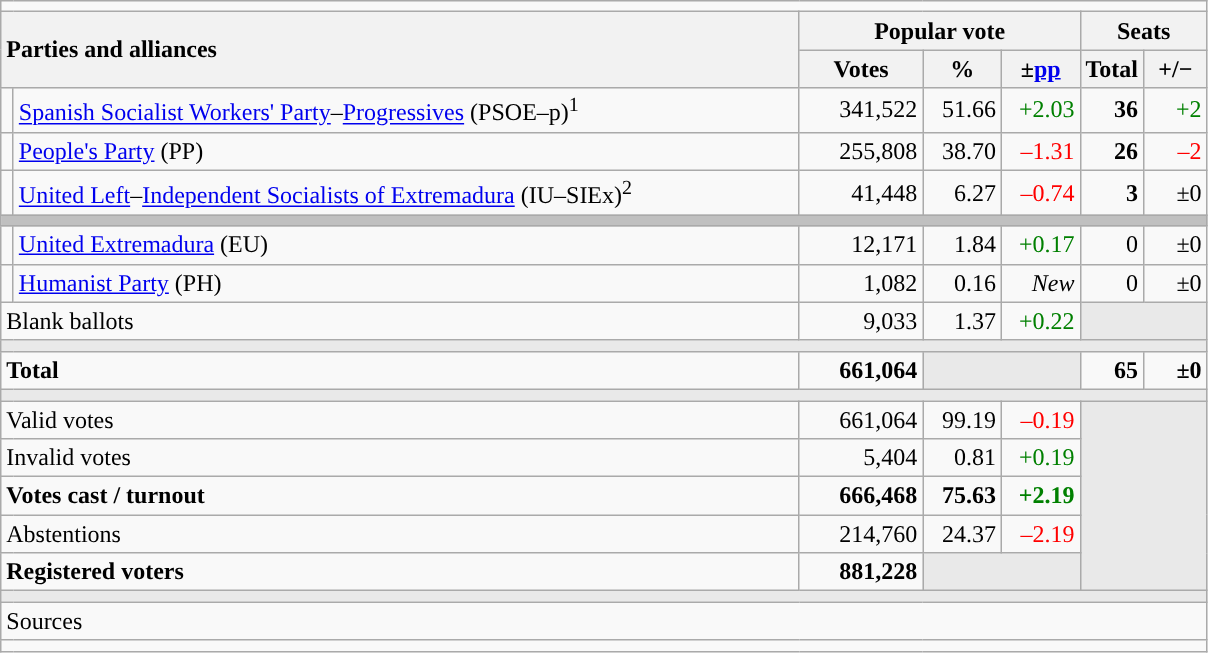<table class="wikitable" style="text-align:right;">
<tr>
<td colspan="7"></td>
</tr>
<tr>
<th style="text-align:left;" rowspan="2" colspan="2" width="525">Parties and alliances</th>
<th colspan="3">Popular vote</th>
<th colspan="2">Seats</th>
</tr>
<tr>
<th width="75">Votes</th>
<th width="45">%</th>
<th width="45">±<a href='#'>pp</a></th>
<th width="35">Total</th>
<th width="35">+/−</th>
</tr>
<tr>
<td width="1" style="color:inherit;background:"></td>
<td align="left"><a href='#'>Spanish Socialist Workers' Party</a>–<a href='#'>Progressives</a> (PSOE–p)<sup>1</sup></td>
<td>341,522</td>
<td>51.66</td>
<td style="color:green;">+2.03</td>
<td><strong>36</strong></td>
<td style="color:green;">+2</td>
</tr>
<tr>
<td style="color:inherit;background:"></td>
<td align="left"><a href='#'>People's Party</a> (PP)</td>
<td>255,808</td>
<td>38.70</td>
<td style="color:red;">–1.31</td>
<td><strong>26</strong></td>
<td style="color:red;">–2</td>
</tr>
<tr>
<td style="color:inherit;background:"></td>
<td align="left"><a href='#'>United Left</a>–<a href='#'>Independent Socialists of Extremadura</a> (IU–SIEx)<sup>2</sup></td>
<td>41,448</td>
<td>6.27</td>
<td style="color:red;">–0.74</td>
<td><strong>3</strong></td>
<td>±0</td>
</tr>
<tr>
<td colspan="7" bgcolor="#C0C0C0"></td>
</tr>
<tr>
<td style="color:inherit;background:"></td>
<td align="left"><a href='#'>United Extremadura</a> (EU)</td>
<td>12,171</td>
<td>1.84</td>
<td style="color:green;">+0.17</td>
<td>0</td>
<td>±0</td>
</tr>
<tr>
<td style="color:inherit;background:"></td>
<td align="left"><a href='#'>Humanist Party</a> (PH)</td>
<td>1,082</td>
<td>0.16</td>
<td><em>New</em></td>
<td>0</td>
<td>±0</td>
</tr>
<tr>
<td align="left" colspan="2">Blank ballots</td>
<td>9,033</td>
<td>1.37</td>
<td style="color:green;">+0.22</td>
<td bgcolor="#E9E9E9" colspan="2"></td>
</tr>
<tr>
<td colspan="7" bgcolor="#E9E9E9"></td>
</tr>
<tr style="font-weight:bold;">
<td align="left" colspan="2">Total</td>
<td>661,064</td>
<td bgcolor="#E9E9E9" colspan="2"></td>
<td>65</td>
<td>±0</td>
</tr>
<tr>
<td colspan="7" bgcolor="#E9E9E9"></td>
</tr>
<tr>
<td align="left" colspan="2">Valid votes</td>
<td>661,064</td>
<td>99.19</td>
<td style="color:red;">–0.19</td>
<td bgcolor="#E9E9E9" colspan="2" rowspan="5"></td>
</tr>
<tr>
<td align="left" colspan="2">Invalid votes</td>
<td>5,404</td>
<td>0.81</td>
<td style="color:green;">+0.19</td>
</tr>
<tr style="font-weight:bold;">
<td align="left" colspan="2">Votes cast / turnout</td>
<td>666,468</td>
<td>75.63</td>
<td style="color:green;">+2.19</td>
</tr>
<tr>
<td align="left" colspan="2">Abstentions</td>
<td>214,760</td>
<td>24.37</td>
<td style="color:red;">–2.19</td>
</tr>
<tr style="font-weight:bold;">
<td align="left" colspan="2">Registered voters</td>
<td>881,228</td>
<td bgcolor="#E9E9E9" colspan="2"></td>
</tr>
<tr>
<td colspan="7" bgcolor="#E9E9E9"></td>
</tr>
<tr>
<td align="left" colspan="7">Sources</td>
</tr>
<tr>
<td colspan="7" style="text-align:left; max-width:790px;"></td>
</tr>
</table>
